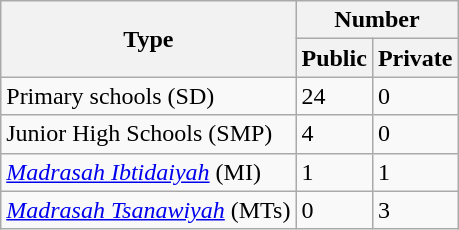<table class="wikitable">
<tr>
<th rowspan="2">Type</th>
<th colspan="2">Number</th>
</tr>
<tr>
<th>Public</th>
<th>Private</th>
</tr>
<tr>
<td>Primary schools (SD)</td>
<td>24</td>
<td>0</td>
</tr>
<tr>
<td>Junior High Schools (SMP)</td>
<td>4</td>
<td>0</td>
</tr>
<tr>
<td><em><a href='#'>Madrasah Ibtidaiyah</a></em> (MI)</td>
<td>1</td>
<td>1</td>
</tr>
<tr>
<td><em><a href='#'>Madrasah Tsanawiyah</a></em> (MTs)</td>
<td>0</td>
<td>3</td>
</tr>
</table>
